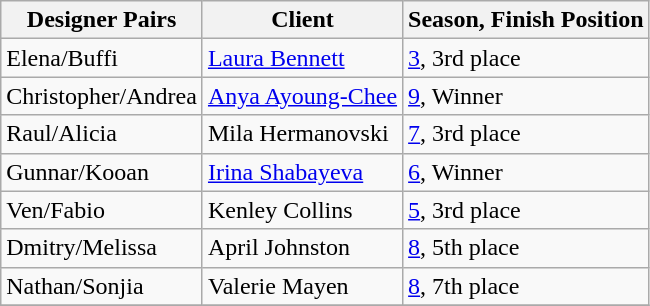<table class="wikitable">
<tr>
<th>Designer Pairs</th>
<th>Client</th>
<th>Season, Finish Position</th>
</tr>
<tr>
<td>Elena/Buffi</td>
<td><a href='#'>Laura Bennett</a></td>
<td><a href='#'>3</a>, 3rd place</td>
</tr>
<tr>
<td>Christopher/Andrea</td>
<td><a href='#'>Anya Ayoung-Chee</a></td>
<td><a href='#'>9</a>, Winner</td>
</tr>
<tr>
<td>Raul/Alicia</td>
<td>Mila Hermanovski</td>
<td><a href='#'>7</a>, 3rd place</td>
</tr>
<tr>
<td>Gunnar/Kooan</td>
<td><a href='#'>Irina Shabayeva</a></td>
<td><a href='#'>6</a>, Winner</td>
</tr>
<tr>
<td>Ven/Fabio</td>
<td>Kenley Collins</td>
<td><a href='#'>5</a>, 3rd place</td>
</tr>
<tr>
<td>Dmitry/Melissa</td>
<td>April Johnston</td>
<td><a href='#'>8</a>, 5th place</td>
</tr>
<tr>
<td>Nathan/Sonjia</td>
<td>Valerie Mayen</td>
<td><a href='#'>8</a>, 7th place</td>
</tr>
<tr>
</tr>
</table>
